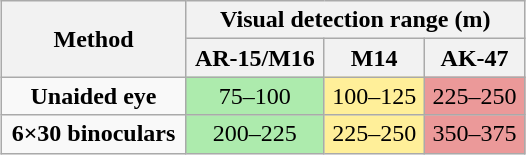<table class="wikitable"  style="margin: 1em auto; text-align:center; width:350px;">
<tr>
<th rowspan=2>Method</th>
<th colspan=3>Visual detection range (m)</th>
</tr>
<tr>
<th>AR-15/M16</th>
<th>M14</th>
<th>AK-47</th>
</tr>
<tr>
<td><strong>Unaided eye</strong></td>
<td style="background:#ADEBAD;">75–100</td>
<td style="background:#FFEF99;">100–125</td>
<td style="background:#EB9999;">225–250</td>
</tr>
<tr>
<td><strong>6×30 binoculars</strong></td>
<td style="background:#ADEBAD;">200–225</td>
<td style="background:#FFEF99;">225–250</td>
<td style="background:#EB9999;">350–375</td>
</tr>
</table>
